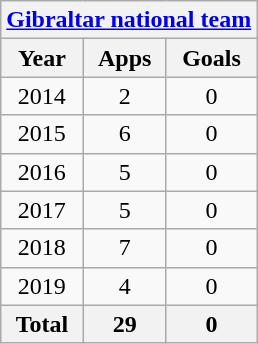<table class="wikitable" style="text-align:center">
<tr>
<th colspan=6><a href='#'>Gibraltar national team</a></th>
</tr>
<tr>
<th>Year</th>
<th>Apps</th>
<th>Goals</th>
</tr>
<tr>
<td>2014</td>
<td>2</td>
<td>0</td>
</tr>
<tr>
<td>2015</td>
<td>6</td>
<td>0</td>
</tr>
<tr>
<td>2016</td>
<td>5</td>
<td>0</td>
</tr>
<tr>
<td>2017</td>
<td>5</td>
<td>0</td>
</tr>
<tr>
<td>2018</td>
<td>7</td>
<td>0</td>
</tr>
<tr>
<td>2019</td>
<td>4</td>
<td>0</td>
</tr>
<tr>
<th>Total</th>
<th>29</th>
<th>0</th>
</tr>
</table>
